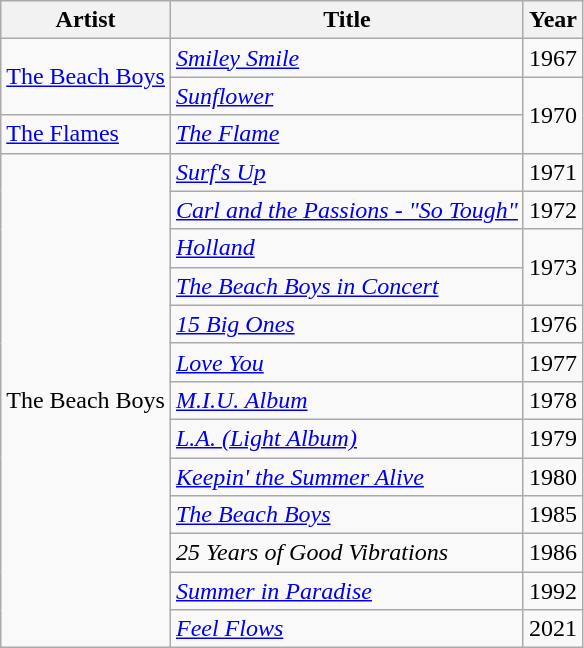<table class="wikitable">
<tr>
<th>Artist</th>
<th>Title</th>
<th>Year</th>
</tr>
<tr>
<td rowspan="2"><a href='#'>The Beach Boys</a></td>
<td><em><a href='#'>Smiley Smile</a></em></td>
<td>1967</td>
</tr>
<tr>
<td><em><a href='#'>Sunflower</a></em></td>
<td rowspan="2">1970</td>
</tr>
<tr>
<td><a href='#'>The Flames</a></td>
<td><em><a href='#'>The Flame</a></em></td>
</tr>
<tr>
<td rowspan="13">The Beach Boys</td>
<td><em><a href='#'>Surf's Up</a></em></td>
<td>1971</td>
</tr>
<tr>
<td><em><a href='#'>Carl and the Passions - "So Tough"</a></em></td>
<td>1972</td>
</tr>
<tr>
<td><em><a href='#'>Holland</a></em></td>
<td rowspan="2">1973</td>
</tr>
<tr>
<td><em><a href='#'>The Beach Boys in Concert</a></em></td>
</tr>
<tr>
<td><em><a href='#'>15 Big Ones</a></em></td>
<td>1976</td>
</tr>
<tr>
<td><em><a href='#'>Love You</a></em></td>
<td>1977</td>
</tr>
<tr>
<td><em><a href='#'>M.I.U. Album</a></em></td>
<td>1978</td>
</tr>
<tr>
<td><em><a href='#'>L.A. (Light Album)</a></em></td>
<td>1979</td>
</tr>
<tr>
<td><em><a href='#'>Keepin' the Summer Alive</a></em></td>
<td>1980</td>
</tr>
<tr>
<td><em><a href='#'>The Beach Boys</a></em></td>
<td>1985</td>
</tr>
<tr>
<td><em>25 Years of Good Vibrations</em></td>
<td>1986</td>
</tr>
<tr>
<td><em><a href='#'>Summer in Paradise</a></em></td>
<td>1992</td>
</tr>
<tr>
<td><em><a href='#'>Feel Flows</a></em></td>
<td>2021</td>
</tr>
</table>
